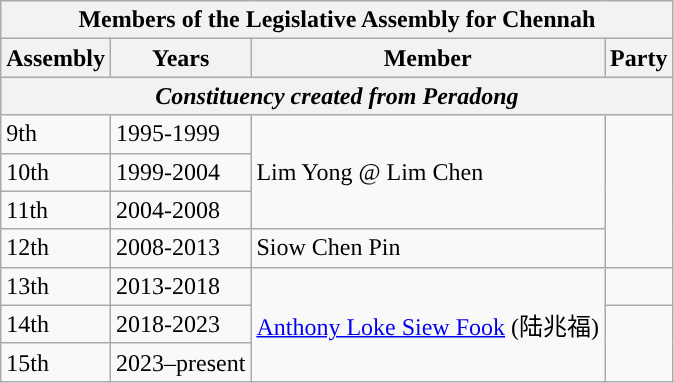<table class=wikitable>
<tr>
<th colspan=4>Members of the Legislative Assembly for Chennah</th>
</tr>
<tr>
<th>Assembly</th>
<th>Years</th>
<th>Member</th>
<th>Party</th>
</tr>
<tr>
<th colspan=4 align=center><em>Constituency created from Peradong</em></th>
</tr>
<tr>
<td>9th</td>
<td>1995-1999</td>
<td rowspan="3">Lim Yong @ Lim Chen</td>
<td rowspan="4"></td>
</tr>
<tr>
<td>10th</td>
<td>1999-2004</td>
</tr>
<tr>
<td>11th</td>
<td>2004-2008</td>
</tr>
<tr>
<td>12th</td>
<td>2008-2013</td>
<td>Siow Chen Pin</td>
</tr>
<tr>
<td>13th</td>
<td>2013-2018</td>
<td rowspan="3"><a href='#'>Anthony Loke Siew Fook</a> (陆兆福)</td>
<td></td>
</tr>
<tr>
<td>14th</td>
<td>2018-2023</td>
<td rowspan="2"></td>
</tr>
<tr>
<td>15th</td>
<td>2023–present</td>
</tr>
</table>
